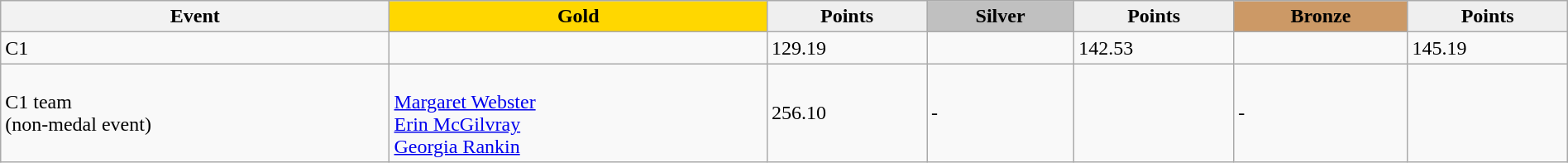<table class="wikitable" width=100%>
<tr>
<th>Event</th>
<td align=center bgcolor="gold"><strong>Gold</strong></td>
<td align=center bgcolor="EFEFEF"><strong>Points</strong></td>
<td align=center bgcolor="silver"><strong>Silver</strong></td>
<td align=center bgcolor="EFEFEF"><strong>Points</strong></td>
<td align=center bgcolor="CC9966"><strong>Bronze</strong></td>
<td align=center bgcolor="EFEFEF"><strong>Points</strong></td>
</tr>
<tr>
<td>C1</td>
<td></td>
<td>129.19</td>
<td></td>
<td>142.53</td>
<td></td>
<td>145.19</td>
</tr>
<tr>
<td>C1 team<br>(non-medal event)</td>
<td><br><a href='#'>Margaret Webster</a><br><a href='#'>Erin McGilvray</a><br><a href='#'>Georgia Rankin</a></td>
<td>256.10</td>
<td>-</td>
<td></td>
<td>-</td>
<td></td>
</tr>
</table>
